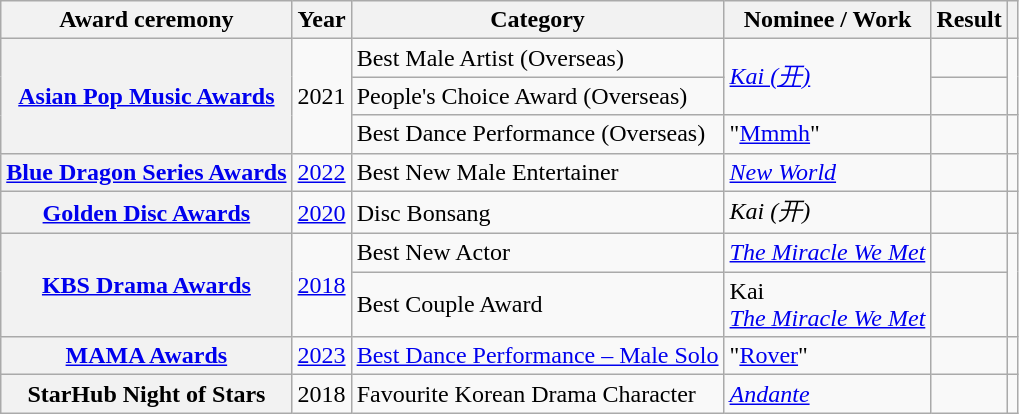<table class="wikitable plainrowheaders sortable">
<tr>
<th scope="col">Award ceremony</th>
<th scope="col">Year</th>
<th scope="col">Category</th>
<th scope="col">Nominee / Work</th>
<th scope="col">Result</th>
<th scope="col" class="unsortable"></th>
</tr>
<tr>
<th scope="row" rowspan="3"><a href='#'>Asian Pop Music Awards</a></th>
<td rowspan="3" style="text-align:center">2021</td>
<td>Best Male Artist (Overseas)</td>
<td rowspan="2"><em><a href='#'>Kai (开)</a></em></td>
<td></td>
<td rowspan="2" style="text-align:center"></td>
</tr>
<tr>
<td>People's Choice Award (Overseas)</td>
<td></td>
</tr>
<tr>
<td>Best Dance Performance (Overseas)</td>
<td>"<a href='#'>Mmmh</a>"</td>
<td></td>
<td style="text-align:center"></td>
</tr>
<tr>
<th scope="row"><a href='#'>Blue Dragon Series Awards</a></th>
<td style="text-align:center"><a href='#'>2022</a></td>
<td>Best New Male Entertainer</td>
<td><em><a href='#'>New World</a></em></td>
<td></td>
<td style="text-align:center"></td>
</tr>
<tr>
<th scope="row"><a href='#'>Golden Disc Awards</a></th>
<td style="text-align:center"><a href='#'>2020</a></td>
<td>Disc Bonsang</td>
<td><em>Kai (开)</em></td>
<td></td>
<td style="text-align:center"></td>
</tr>
<tr>
<th scope="row"  rowspan="2"><a href='#'>KBS Drama Awards</a></th>
<td rowspan="2" style="text-align:center"><a href='#'>2018</a></td>
<td>Best New Actor</td>
<td><em><a href='#'>The Miracle We Met</a></em></td>
<td></td>
<td rowspan="2" style="text-align:center"></td>
</tr>
<tr>
<td>Best Couple Award</td>
<td>Kai <br><em><a href='#'>The Miracle We Met</a></em></td>
<td></td>
</tr>
<tr>
<th scope="row"><a href='#'>MAMA Awards</a></th>
<td style="text-align:center"><a href='#'>2023</a></td>
<td><a href='#'>Best Dance Performance – Male Solo</a></td>
<td>"<a href='#'>Rover</a>"</td>
<td></td>
<td style="text-align:center"></td>
</tr>
<tr>
<th scope="row">StarHub Night of Stars</th>
<td style="text-align:center">2018</td>
<td>Favourite Korean Drama Character</td>
<td><em><a href='#'>Andante</a></em></td>
<td></td>
<td style="text-align:center"></td>
</tr>
</table>
